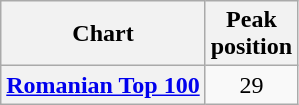<table class="wikitable plainrowheaders" style="text-align:center">
<tr>
<th>Chart</th>
<th>Peak<br>position</th>
</tr>
<tr>
<th scope="row"><a href='#'>Romanian Top 100</a></th>
<td>29</td>
</tr>
</table>
